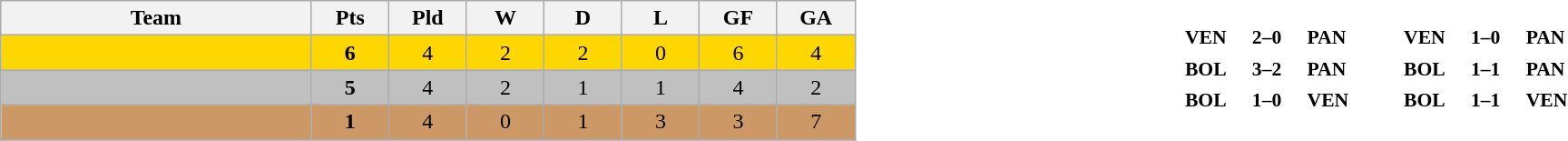<table cellpadding="0" cellspacing="0" width="100%">
<tr>
<td width="60%"><br><table class="wikitable" style="text-align: center;">
<tr>
<th width="20%">Team</th>
<th width="5%">Pts</th>
<th width="5%">Pld</th>
<th width="5%">W</th>
<th width="5%">D</th>
<th width="5%">L</th>
<th width="5%">GF</th>
<th width="5%">GA</th>
</tr>
<tr bgcolor="gold">
<td align="left"></td>
<td><strong>6</strong></td>
<td>4</td>
<td>2</td>
<td>2</td>
<td>0</td>
<td>6</td>
<td>4</td>
</tr>
<tr bgcolor="silver">
<td align="left"></td>
<td><strong>5</strong></td>
<td>4</td>
<td>2</td>
<td>1</td>
<td>1</td>
<td>4</td>
<td>2</td>
</tr>
<tr bgcolor="CC9966">
<td align="left"></td>
<td><strong>1</strong></td>
<td>4</td>
<td>0</td>
<td>1</td>
<td>3</td>
<td>3</td>
<td>7</td>
</tr>
<tr>
</tr>
</table>
</td>
<td width="40%"><br><table cellpadding="2" style="font-size:90%; margin: 0 auto;">
<tr>
<td width="20%" align="right"><strong>VEN</strong></td>
<td align="center"><strong>2–0</strong></td>
<td><strong>PAN</strong></td>
<td width="10%" align="right"><strong>VEN</strong></td>
<td align="center"><strong>1–0</strong></td>
<td><strong>PAN</strong></td>
</tr>
<tr>
<td width="20%" align="right"><strong>BOL</strong></td>
<td align="center"><strong>3–2</strong></td>
<td><strong>PAN</strong></td>
<td width="10%" align="right"><strong>BOL</strong></td>
<td align="center"><strong>1–1</strong></td>
<td><strong>PAN</strong></td>
</tr>
<tr>
<td width="20%" align="right"><strong>BOL</strong></td>
<td align="center"><strong>1–0</strong></td>
<td><strong>VEN</strong></td>
<td width="10%" align="right"><strong>BOL</strong></td>
<td align="center"><strong>1–1</strong></td>
<td><strong>VEN</strong></td>
</tr>
<tr>
</tr>
</table>
</td>
</tr>
</table>
